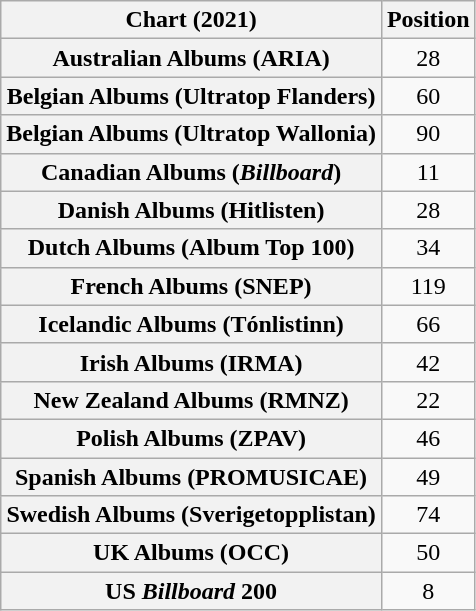<table class="wikitable sortable plainrowheaders" style="text-align:center">
<tr>
<th scope="col">Chart (2021)</th>
<th scope="col">Position</th>
</tr>
<tr>
<th scope="row">Australian Albums (ARIA)</th>
<td>28</td>
</tr>
<tr>
<th scope="row">Belgian Albums (Ultratop Flanders)</th>
<td>60</td>
</tr>
<tr>
<th scope="row">Belgian Albums (Ultratop Wallonia)</th>
<td>90</td>
</tr>
<tr>
<th scope="row">Canadian Albums (<em>Billboard</em>)</th>
<td>11</td>
</tr>
<tr>
<th scope="row">Danish Albums (Hitlisten)</th>
<td>28</td>
</tr>
<tr>
<th scope="row">Dutch Albums (Album Top 100)</th>
<td>34</td>
</tr>
<tr>
<th scope="row">French Albums (SNEP)</th>
<td>119</td>
</tr>
<tr>
<th scope="row">Icelandic Albums (Tónlistinn)</th>
<td>66</td>
</tr>
<tr>
<th scope="row">Irish Albums (IRMA)</th>
<td>42</td>
</tr>
<tr>
<th scope="row">New Zealand Albums (RMNZ)</th>
<td>22</td>
</tr>
<tr>
<th scope="row">Polish Albums (ZPAV)</th>
<td>46</td>
</tr>
<tr>
<th scope="row">Spanish Albums (PROMUSICAE)</th>
<td>49</td>
</tr>
<tr>
<th scope="row">Swedish Albums (Sverigetopplistan)</th>
<td>74</td>
</tr>
<tr>
<th scope="row">UK Albums (OCC)</th>
<td>50</td>
</tr>
<tr>
<th scope="row">US <em>Billboard</em> 200</th>
<td>8</td>
</tr>
</table>
